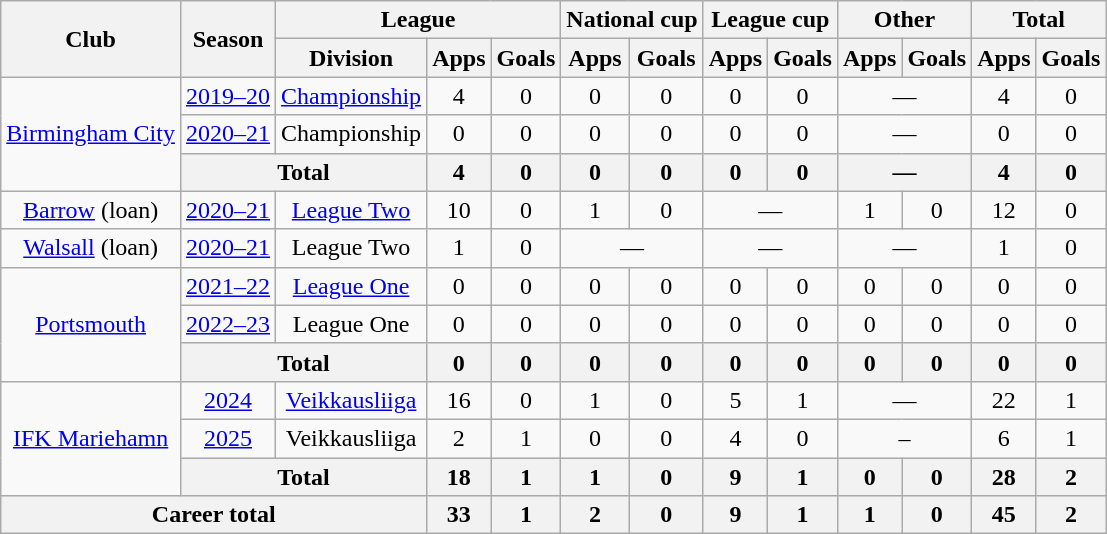<table class=wikitable style=text-align:center>
<tr>
<th rowspan="2">Club</th>
<th rowspan="2">Season</th>
<th colspan="3">League</th>
<th colspan="2">National cup</th>
<th colspan="2">League cup</th>
<th colspan="2">Other</th>
<th colspan="2">Total</th>
</tr>
<tr>
<th>Division</th>
<th>Apps</th>
<th>Goals</th>
<th>Apps</th>
<th>Goals</th>
<th>Apps</th>
<th>Goals</th>
<th>Apps</th>
<th>Goals</th>
<th>Apps</th>
<th>Goals</th>
</tr>
<tr>
<td rowspan="3"><a href='#'>Birmingham City</a></td>
<td><a href='#'>2019–20</a></td>
<td><a href='#'>Championship</a></td>
<td>4</td>
<td>0</td>
<td>0</td>
<td>0</td>
<td>0</td>
<td>0</td>
<td colspan="2">—</td>
<td>4</td>
<td>0</td>
</tr>
<tr>
<td><a href='#'>2020–21</a></td>
<td>Championship</td>
<td>0</td>
<td>0</td>
<td>0</td>
<td>0</td>
<td>0</td>
<td>0</td>
<td colspan="2">—</td>
<td>0</td>
<td>0</td>
</tr>
<tr>
<th colspan="2">Total</th>
<th>4</th>
<th>0</th>
<th>0</th>
<th>0</th>
<th>0</th>
<th>0</th>
<th colspan="2">—</th>
<th>4</th>
<th>0</th>
</tr>
<tr>
<td><a href='#'>Barrow</a> (loan)</td>
<td><a href='#'>2020–21</a></td>
<td><a href='#'>League Two</a></td>
<td>10</td>
<td>0</td>
<td>1</td>
<td>0</td>
<td colspan="2">—</td>
<td>1</td>
<td>0</td>
<td>12</td>
<td>0</td>
</tr>
<tr>
<td><a href='#'>Walsall</a> (loan)</td>
<td><a href='#'>2020–21</a></td>
<td>League Two</td>
<td>1</td>
<td>0</td>
<td colspan="2">—</td>
<td colspan="2">—</td>
<td colspan="2">—</td>
<td>1</td>
<td>0</td>
</tr>
<tr>
<td rowspan="3"><a href='#'>Portsmouth</a></td>
<td><a href='#'>2021–22</a></td>
<td><a href='#'>League One</a></td>
<td>0</td>
<td>0</td>
<td>0</td>
<td>0</td>
<td>0</td>
<td>0</td>
<td>0</td>
<td>0</td>
<td>0</td>
<td>0</td>
</tr>
<tr>
<td><a href='#'>2022–23</a></td>
<td>League One</td>
<td>0</td>
<td>0</td>
<td>0</td>
<td>0</td>
<td>0</td>
<td>0</td>
<td>0</td>
<td>0</td>
<td>0</td>
<td>0</td>
</tr>
<tr>
<th colspan="2">Total</th>
<th>0</th>
<th>0</th>
<th>0</th>
<th>0</th>
<th>0</th>
<th>0</th>
<th>0</th>
<th>0</th>
<th>0</th>
<th>0</th>
</tr>
<tr>
<td rowspan=3><a href='#'>IFK Mariehamn</a></td>
<td><a href='#'>2024</a></td>
<td><a href='#'>Veikkausliiga</a></td>
<td>16</td>
<td>0</td>
<td>1</td>
<td>0</td>
<td>5</td>
<td>1</td>
<td colspan="2">—</td>
<td>22</td>
<td>1</td>
</tr>
<tr>
<td><a href='#'>2025</a></td>
<td>Veikkausliiga</td>
<td>2</td>
<td>1</td>
<td>0</td>
<td>0</td>
<td>4</td>
<td>0</td>
<td colspan=2>–</td>
<td>6</td>
<td>1</td>
</tr>
<tr>
<th colspan=2>Total</th>
<th>18</th>
<th>1</th>
<th>1</th>
<th>0</th>
<th>9</th>
<th>1</th>
<th>0</th>
<th>0</th>
<th>28</th>
<th>2</th>
</tr>
<tr>
<th colspan="3">Career total</th>
<th>33</th>
<th>1</th>
<th>2</th>
<th>0</th>
<th>9</th>
<th>1</th>
<th>1</th>
<th>0</th>
<th>45</th>
<th>2</th>
</tr>
</table>
